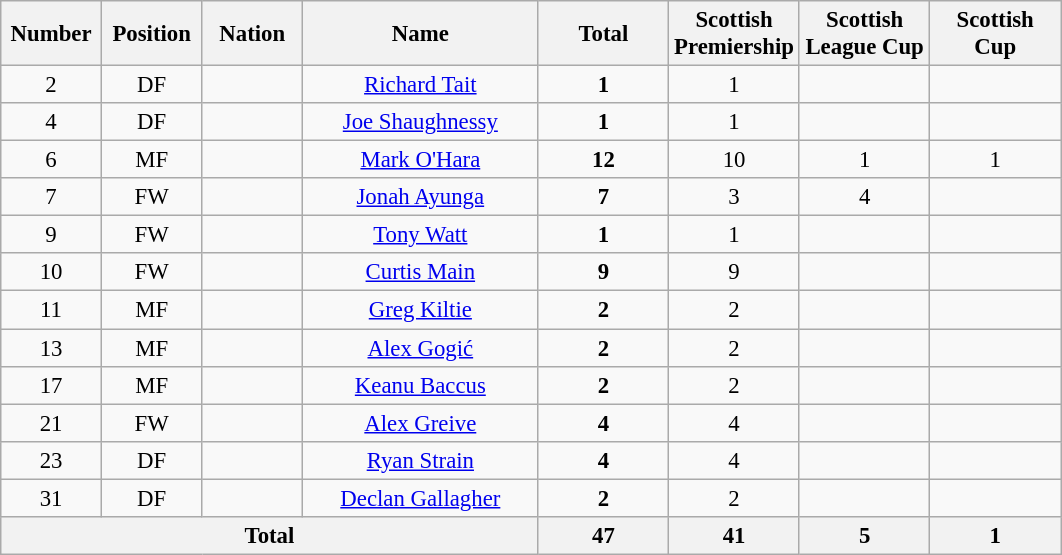<table class="wikitable" style="font-size: 95%; text-align: center;">
<tr>
<th width=60>Number</th>
<th width=60>Position</th>
<th width=60>Nation</th>
<th width=150>Name</th>
<th width=80><strong>Total</strong></th>
<th width=80>Scottish Premiership</th>
<th width=80>Scottish League Cup</th>
<th width=80>Scottish Cup</th>
</tr>
<tr>
<td>2</td>
<td>DF</td>
<td></td>
<td><a href='#'>Richard Tait</a></td>
<td><strong>1</strong></td>
<td>1</td>
<td></td>
<td></td>
</tr>
<tr>
<td>4</td>
<td>DF</td>
<td></td>
<td><a href='#'>Joe Shaughnessy</a></td>
<td><strong>1</strong></td>
<td>1</td>
<td></td>
<td></td>
</tr>
<tr>
<td>6</td>
<td>MF</td>
<td></td>
<td><a href='#'>Mark O'Hara</a></td>
<td><strong>12</strong></td>
<td>10</td>
<td>1</td>
<td>1</td>
</tr>
<tr>
<td>7</td>
<td>FW</td>
<td></td>
<td><a href='#'>Jonah Ayunga</a></td>
<td><strong>7</strong></td>
<td>3</td>
<td>4</td>
<td></td>
</tr>
<tr>
<td>9</td>
<td>FW</td>
<td></td>
<td><a href='#'>Tony Watt</a></td>
<td><strong>1</strong></td>
<td>1</td>
<td></td>
<td></td>
</tr>
<tr>
<td>10</td>
<td>FW</td>
<td></td>
<td><a href='#'>Curtis Main</a></td>
<td><strong>9</strong></td>
<td>9</td>
<td></td>
<td></td>
</tr>
<tr>
<td>11</td>
<td>MF</td>
<td></td>
<td><a href='#'>Greg Kiltie</a></td>
<td><strong>2</strong></td>
<td>2</td>
<td></td>
<td></td>
</tr>
<tr>
<td>13</td>
<td>MF</td>
<td></td>
<td><a href='#'>Alex Gogić</a></td>
<td><strong>2</strong></td>
<td>2</td>
<td></td>
<td></td>
</tr>
<tr>
<td>17</td>
<td>MF</td>
<td></td>
<td><a href='#'>Keanu Baccus</a></td>
<td><strong>2</strong></td>
<td>2</td>
<td></td>
<td></td>
</tr>
<tr>
<td>21</td>
<td>FW</td>
<td></td>
<td><a href='#'>Alex Greive</a></td>
<td><strong>4</strong></td>
<td>4</td>
<td></td>
<td></td>
</tr>
<tr>
<td>23</td>
<td>DF</td>
<td></td>
<td><a href='#'>Ryan Strain</a></td>
<td><strong>4</strong></td>
<td>4</td>
<td></td>
<td></td>
</tr>
<tr>
<td>31</td>
<td>DF</td>
<td></td>
<td><a href='#'>Declan Gallagher</a></td>
<td><strong>2</strong></td>
<td>2</td>
<td></td>
<td></td>
</tr>
<tr>
<th colspan=4>Total</th>
<th><strong>47</strong></th>
<th>41</th>
<th>5</th>
<th>1</th>
</tr>
</table>
